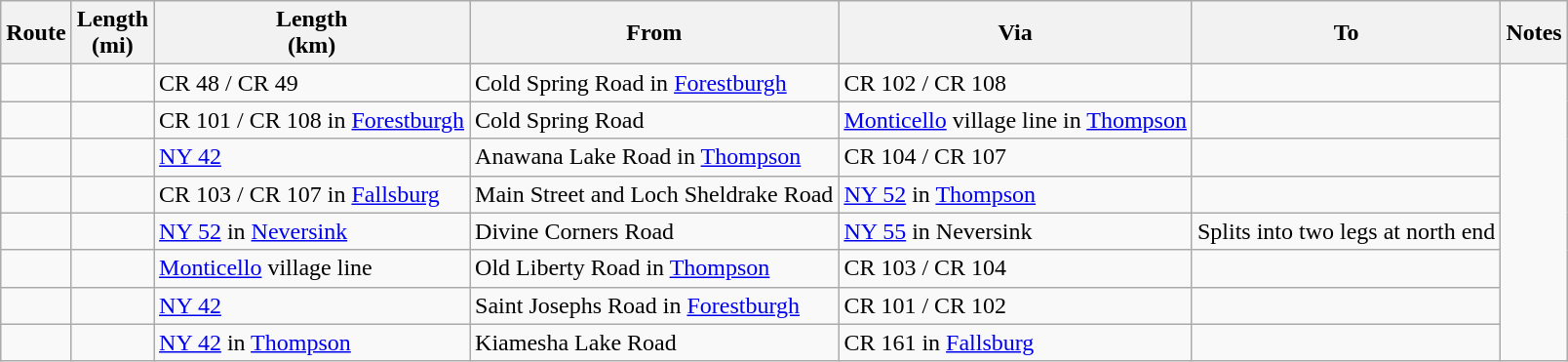<table class="wikitable sortable">
<tr>
<th>Route</th>
<th>Length<br>(mi)</th>
<th>Length<br>(km)</th>
<th class="unsortable">From</th>
<th class="unsortable">Via</th>
<th class="unsortable">To</th>
<th class="unsortable">Notes</th>
</tr>
<tr>
<td id="101"></td>
<td></td>
<td>CR 48 / CR 49</td>
<td>Cold Spring Road in <a href='#'>Forestburgh</a></td>
<td>CR 102 / CR 108</td>
<td></td>
</tr>
<tr>
<td id="102"></td>
<td></td>
<td>CR 101 / CR 108 in <a href='#'>Forestburgh</a></td>
<td>Cold Spring Road</td>
<td><a href='#'>Monticello</a> village line in <a href='#'>Thompson</a></td>
<td></td>
</tr>
<tr>
<td id="103"></td>
<td></td>
<td><a href='#'>NY&nbsp;42</a></td>
<td>Anawana Lake Road in <a href='#'>Thompson</a></td>
<td>CR 104 / CR 107</td>
<td></td>
</tr>
<tr>
<td id="104"></td>
<td></td>
<td>CR 103 / CR 107 in <a href='#'>Fallsburg</a></td>
<td>Main Street and Loch Sheldrake Road</td>
<td><a href='#'>NY&nbsp;52</a> in <a href='#'>Thompson</a></td>
<td></td>
</tr>
<tr>
<td id="105"></td>
<td></td>
<td><a href='#'>NY&nbsp;52</a> in <a href='#'>Neversink</a></td>
<td>Divine Corners Road</td>
<td><a href='#'>NY&nbsp;55</a> in Neversink</td>
<td>Splits into two legs at north end</td>
</tr>
<tr>
<td id="107"></td>
<td></td>
<td><a href='#'>Monticello</a> village line</td>
<td>Old Liberty Road in <a href='#'>Thompson</a></td>
<td>CR 103 / CR 104</td>
<td></td>
</tr>
<tr>
<td id="108"></td>
<td></td>
<td><a href='#'>NY&nbsp;42</a></td>
<td>Saint Josephs Road in <a href='#'>Forestburgh</a></td>
<td>CR 101 / CR 102</td>
<td></td>
</tr>
<tr>
<td id="109"></td>
<td></td>
<td><a href='#'>NY&nbsp;42</a> in <a href='#'>Thompson</a></td>
<td>Kiamesha Lake Road</td>
<td>CR 161 in <a href='#'>Fallsburg</a></td>
<td></td>
</tr>
</table>
